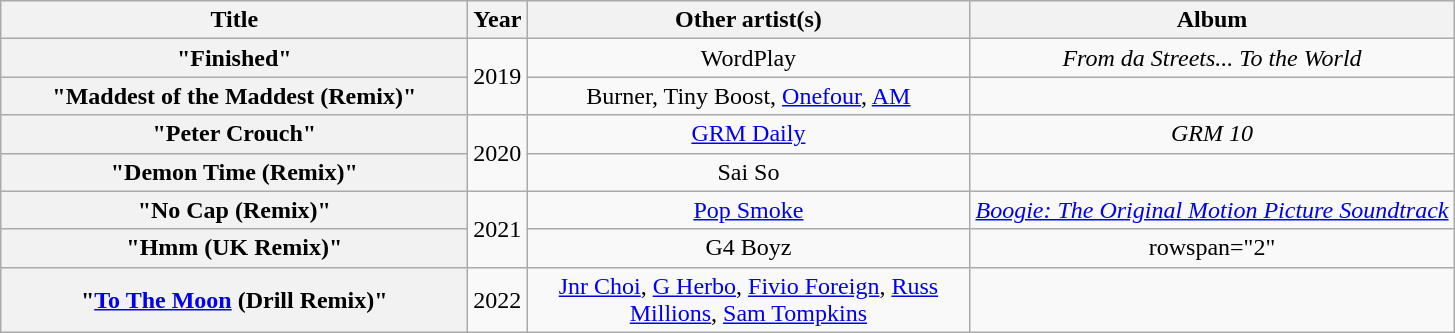<table class="wikitable plainrowheaders" style="text-align:center;">
<tr>
<th scope="col" style="width:19em;">Title</th>
<th scope="col" style="width:1em;">Year</th>
<th scope="col" style="width:18em;">Other artist(s)</th>
<th scope="col">Album</th>
</tr>
<tr>
<th scope="row">"Finished"</th>
<td rowspan="2">2019</td>
<td>WordPlay</td>
<td><em>From da Streets... To the World</em></td>
</tr>
<tr>
<th scope="row">"Maddest of the Maddest (Remix)"</th>
<td>Burner, Tiny Boost, <a href='#'>Onefour</a>, <a href='#'>AM</a></td>
<td></td>
</tr>
<tr>
<th scope="row">"Peter Crouch"</th>
<td rowspan="2">2020</td>
<td><a href='#'>GRM Daily</a></td>
<td><em>GRM 10</em></td>
</tr>
<tr>
<th scope="row">"Demon Time (Remix)"</th>
<td>Sai So</td>
<td></td>
</tr>
<tr>
<th scope="row">"No Cap (Remix)"</th>
<td rowspan="2">2021</td>
<td><a href='#'>Pop Smoke</a></td>
<td><em><a href='#'>Boogie: The Original Motion Picture Soundtrack</a></em></td>
</tr>
<tr>
<th scope="row">"Hmm (UK Remix)"</th>
<td>G4 Boyz</td>
<td>rowspan="2" </td>
</tr>
<tr>
<th scope="row">"<a href='#'>To The Moon</a> (Drill Remix)"</th>
<td>2022</td>
<td><a href='#'>Jnr Choi</a>, <a href='#'>G Herbo</a>, <a href='#'>Fivio Foreign</a>, <a href='#'>Russ Millions</a>, <a href='#'>Sam Tompkins</a></td>
</tr>
</table>
